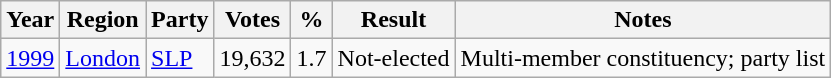<table class="wikitable">
<tr>
<th>Year</th>
<th>Region</th>
<th>Party</th>
<th>Votes</th>
<th>%</th>
<th>Result</th>
<th>Notes</th>
</tr>
<tr>
<td><a href='#'>1999</a></td>
<td><a href='#'>London</a></td>
<td><a href='#'>SLP</a></td>
<td>19,632</td>
<td>1.7</td>
<td>Not-elected</td>
<td>Multi-member constituency; party list</td>
</tr>
</table>
